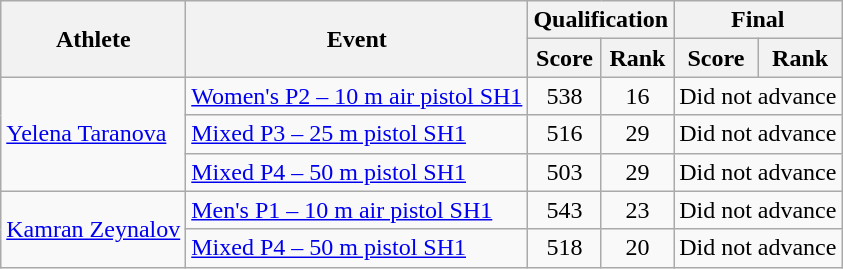<table class=wikitable style="font-size:100%">
<tr>
<th rowspan="2">Athlete</th>
<th rowspan="2">Event</th>
<th colspan="2">Qualification</th>
<th colspan="2">Final</th>
</tr>
<tr>
<th>Score</th>
<th>Rank</th>
<th>Score</th>
<th>Rank</th>
</tr>
<tr align=center>
<td align=left rowspan=3><a href='#'>Yelena Taranova</a></td>
<td align=left><a href='#'>Women's P2 – 10 m air pistol SH1</a></td>
<td>538</td>
<td>16</td>
<td colspan=2>Did not advance</td>
</tr>
<tr align=center>
<td align=left><a href='#'>Mixed P3 – 25 m pistol SH1</a></td>
<td>516</td>
<td>29</td>
<td colspan=2>Did not advance</td>
</tr>
<tr align=center>
<td align=left><a href='#'>Mixed P4 – 50 m pistol SH1</a></td>
<td>503</td>
<td>29</td>
<td colspan=2>Did not advance</td>
</tr>
<tr align=center>
<td align=left rowspan=2><a href='#'>Kamran Zeynalov</a></td>
<td align=left><a href='#'>Men's P1 – 10 m air pistol SH1</a></td>
<td>543</td>
<td>23</td>
<td colspan=2>Did not advance</td>
</tr>
<tr align=center>
<td align=left><a href='#'>Mixed P4 – 50 m pistol SH1</a></td>
<td>518</td>
<td>20</td>
<td colspan=2>Did not advance</td>
</tr>
</table>
